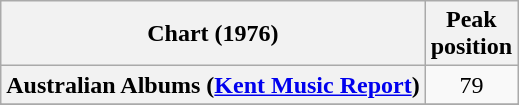<table class="wikitable sortable plainrowheaders">
<tr>
<th>Chart (1976)</th>
<th>Peak<br>position</th>
</tr>
<tr>
<th scope="row">Australian Albums (<a href='#'>Kent Music Report</a>)</th>
<td align="center">79</td>
</tr>
<tr>
</tr>
<tr>
</tr>
<tr>
</tr>
</table>
